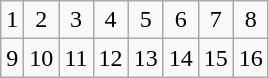<table class="wikitable" style="text-align:center">
<tr>
<td>1</td>
<td>2</td>
<td>3</td>
<td>4</td>
<td>5</td>
<td>6</td>
<td>7</td>
<td>8</td>
</tr>
<tr>
<td>9</td>
<td>10</td>
<td>11</td>
<td>12</td>
<td>13</td>
<td>14</td>
<td>15</td>
<td>16</td>
</tr>
</table>
